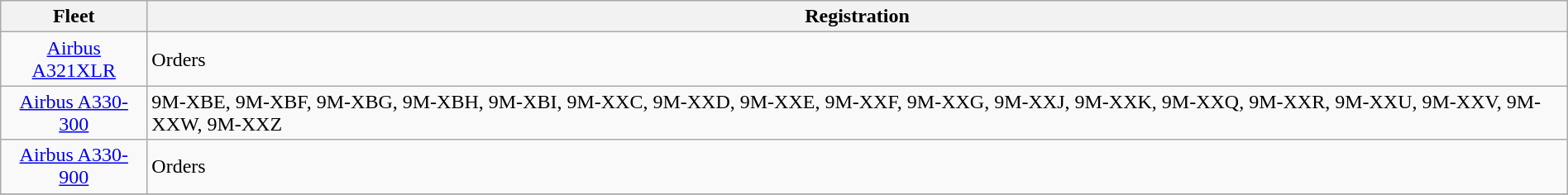<table class="wikitable" style="margin:1em auto;">
<tr>
<th>Fleet</th>
<th>Registration</th>
</tr>
<tr>
<td align="center"><a href='#'>Airbus A321XLR</a></td>
<td>Orders</td>
</tr>
<tr>
<td align="center"><a href='#'>Airbus A330-300</a></td>
<td>9M-XBE, 9M-XBF, 9M-XBG, 9M-XBH, 9M-XBI, 9M-XXC, 9M-XXD, 9M-XXE, 9M-XXF, 9M-XXG, 9M-XXJ, 9M-XXK, 9M-XXQ, 9M-XXR, 9M-XXU, 9M-XXV, 9M-XXW, 9M-XXZ</td>
</tr>
<tr>
<td align="center"><a href='#'>Airbus A330-900</a></td>
<td>Orders</td>
</tr>
<tr>
</tr>
</table>
